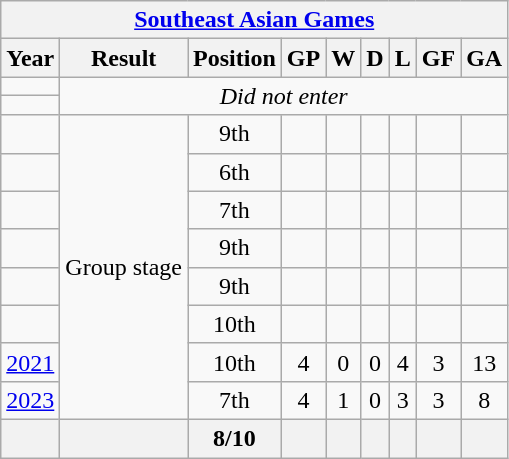<table class="wikitable" style="text-align: center;">
<tr>
<th colspan=9><a href='#'>Southeast Asian Games</a></th>
</tr>
<tr>
<th>Year</th>
<th>Result</th>
<th>Position</th>
<th>GP</th>
<th>W</th>
<th>D</th>
<th>L</th>
<th>GF</th>
<th>GA</th>
</tr>
<tr>
<td></td>
<td rowspan=2 colspan=8><em>Did not enter</em></td>
</tr>
<tr>
<td></td>
</tr>
<tr>
<td></td>
<td rowspan=8>Group stage</td>
<td>9th</td>
<td></td>
<td></td>
<td></td>
<td></td>
<td></td>
<td></td>
</tr>
<tr>
<td></td>
<td>6th</td>
<td></td>
<td></td>
<td></td>
<td></td>
<td></td>
<td></td>
</tr>
<tr>
<td></td>
<td>7th</td>
<td></td>
<td></td>
<td></td>
<td></td>
<td></td>
<td></td>
</tr>
<tr>
<td></td>
<td>9th</td>
<td></td>
<td></td>
<td></td>
<td></td>
<td></td>
<td></td>
</tr>
<tr>
<td></td>
<td>9th</td>
<td></td>
<td></td>
<td></td>
<td></td>
<td></td>
<td></td>
</tr>
<tr>
<td></td>
<td>10th</td>
<td></td>
<td></td>
<td></td>
<td></td>
<td></td>
<td></td>
</tr>
<tr>
<td> <a href='#'>2021</a></td>
<td>10th</td>
<td>4</td>
<td>0</td>
<td>0</td>
<td>4</td>
<td>3</td>
<td>13</td>
</tr>
<tr>
<td> <a href='#'>2023</a></td>
<td>7th</td>
<td>4</td>
<td>1</td>
<td>0</td>
<td>3</td>
<td>3</td>
<td>8</td>
</tr>
<tr>
<th></th>
<th></th>
<th>8/10</th>
<th></th>
<th></th>
<th></th>
<th></th>
<th></th>
<th></th>
</tr>
</table>
